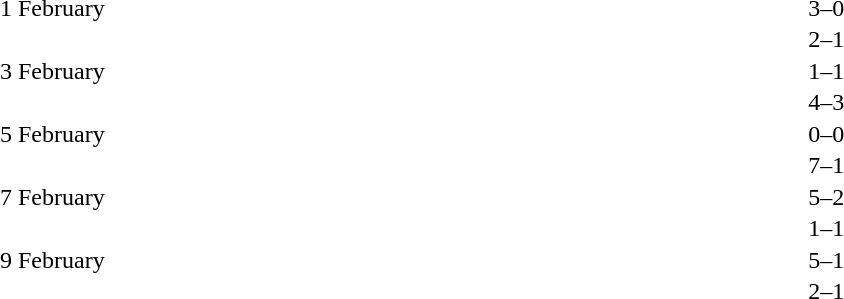<table cellspacing="1" style="width:70%;">
<tr>
<th width=25%></th>
<th width=30%></th>
<th width=15%></th>
<th width=30%></th>
</tr>
<tr>
<td>1 February</td>
<td align=right></td>
<td align=center>3–0</td>
<td></td>
</tr>
<tr>
<td></td>
<td align=right></td>
<td align=center>2–1</td>
<td></td>
</tr>
<tr>
<td>3 February</td>
<td align=right></td>
<td align=center>1–1</td>
<td></td>
</tr>
<tr>
<td></td>
<td align=right></td>
<td align=center>4–3</td>
<td></td>
</tr>
<tr>
<td>5 February</td>
<td align=right></td>
<td align=center>0–0</td>
<td></td>
</tr>
<tr>
<td></td>
<td align=right></td>
<td align=center>7–1</td>
<td></td>
</tr>
<tr>
<td>7 February</td>
<td align=right></td>
<td align=center>5–2</td>
<td></td>
</tr>
<tr>
<td></td>
<td align=right></td>
<td align=center>1–1</td>
<td></td>
</tr>
<tr>
<td>9 February</td>
<td align=right></td>
<td align=center>5–1</td>
<td></td>
</tr>
<tr>
<td></td>
<td align=right></td>
<td align=center>2–1</td>
<td></td>
</tr>
</table>
